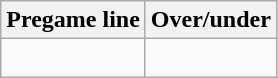<table class="wikitable">
<tr align="center">
<th style=>Pregame line</th>
<th style=>Over/under</th>
</tr>
<tr align="center">
<td> </td>
<td> </td>
</tr>
</table>
